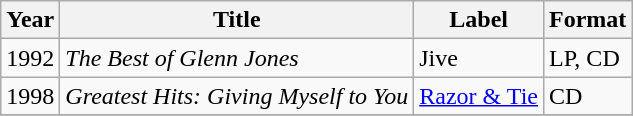<table class="wikitable">
<tr>
<th>Year</th>
<th>Title</th>
<th>Label</th>
<th>Format</th>
</tr>
<tr>
<td>1992</td>
<td><em>The Best of Glenn Jones</em></td>
<td>Jive</td>
<td>LP, CD</td>
</tr>
<tr>
<td>1998</td>
<td><em>Greatest Hits: Giving Myself to You</em></td>
<td><a href='#'>Razor & Tie</a></td>
<td>CD</td>
</tr>
<tr>
</tr>
</table>
